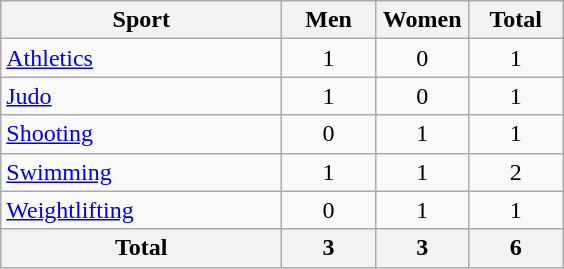<table class="wikitable sortable" style="text-align:center;">
<tr>
<th width=180>Sport</th>
<th width=55>Men</th>
<th width=55>Women</th>
<th width=55>Total</th>
</tr>
<tr>
<td align=left><a href='#'>Athletics</a></td>
<td>1</td>
<td>0</td>
<td>1</td>
</tr>
<tr>
<td align=left><a href='#'>Judo</a></td>
<td>1</td>
<td>0</td>
<td>1</td>
</tr>
<tr>
<td align=left><a href='#'>Shooting</a></td>
<td>0</td>
<td>1</td>
<td>1</td>
</tr>
<tr>
<td align=left><a href='#'>Swimming</a></td>
<td>1</td>
<td>1</td>
<td>2</td>
</tr>
<tr>
<td align=left><a href='#'>Weightlifting</a></td>
<td>0</td>
<td>1</td>
<td>1</td>
</tr>
<tr>
<th>Total</th>
<th>3</th>
<th>3</th>
<th>6</th>
</tr>
</table>
